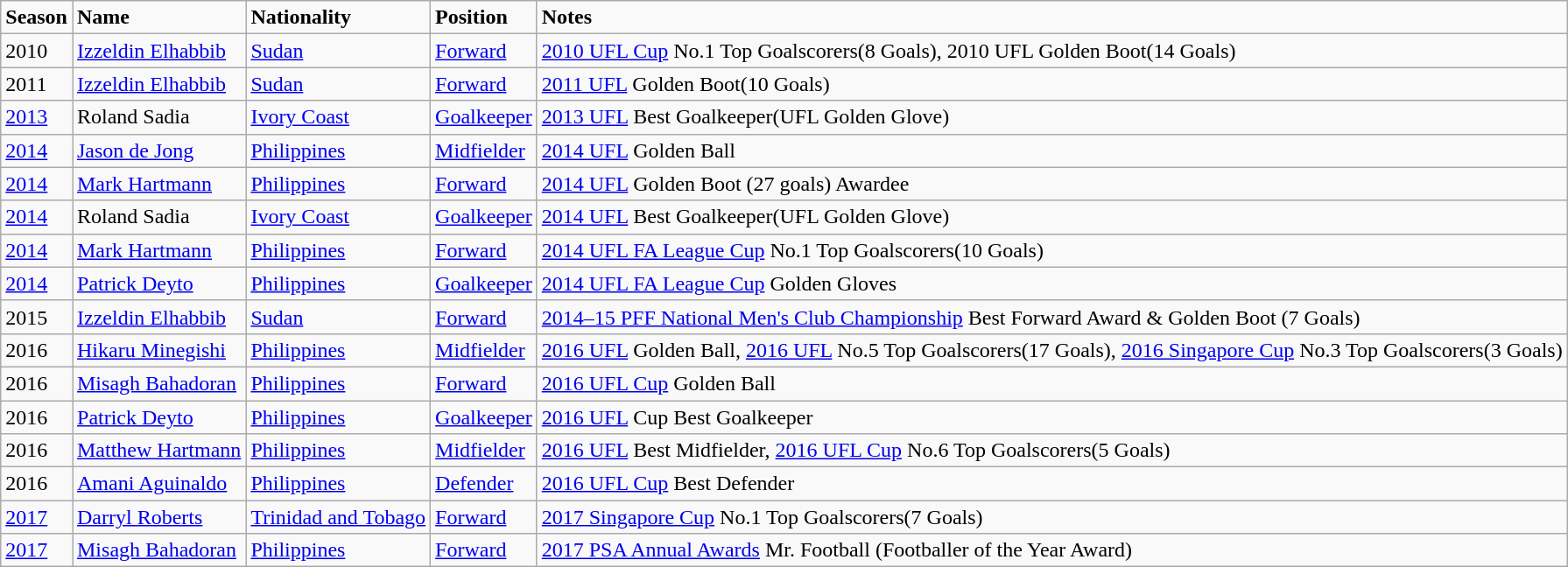<table class="wikitable sortable">
<tr>
<td><strong>Season</strong></td>
<td><strong>Name</strong></td>
<td><strong>Nationality</strong></td>
<td><strong>Position</strong></td>
<td><strong>Notes</strong></td>
</tr>
<tr>
<td>2010</td>
<td><a href='#'>Izzeldin Elhabbib</a></td>
<td><a href='#'>Sudan</a></td>
<td><a href='#'>Forward</a></td>
<td><a href='#'>2010 UFL Cup</a> No.1 Top Goalscorers(8 Goals), 2010 UFL Golden Boot(14 Goals)</td>
</tr>
<tr>
<td>2011</td>
<td><a href='#'>Izzeldin Elhabbib</a></td>
<td><a href='#'>Sudan</a></td>
<td><a href='#'>Forward</a></td>
<td><a href='#'>2011 UFL</a> Golden Boot(10 Goals)</td>
</tr>
<tr>
<td><a href='#'>2013</a></td>
<td>Roland Sadia</td>
<td><a href='#'>Ivory Coast</a></td>
<td><a href='#'>Goalkeeper</a></td>
<td><a href='#'>2013 UFL</a> Best Goalkeeper(UFL Golden Glove)</td>
</tr>
<tr>
<td><a href='#'>2014</a></td>
<td><a href='#'>Jason de Jong</a></td>
<td><a href='#'>Philippines</a></td>
<td><a href='#'>Midfielder</a></td>
<td><a href='#'>2014 UFL</a> Golden Ball</td>
</tr>
<tr>
<td><a href='#'>2014</a></td>
<td><a href='#'>Mark Hartmann</a></td>
<td><a href='#'>Philippines</a></td>
<td><a href='#'>Forward</a></td>
<td><a href='#'>2014 UFL</a> Golden Boot (27 goals) Awardee</td>
</tr>
<tr>
<td><a href='#'>2014</a></td>
<td>Roland Sadia</td>
<td><a href='#'>Ivory Coast</a></td>
<td><a href='#'>Goalkeeper</a></td>
<td><a href='#'>2014 UFL</a> Best Goalkeeper(UFL Golden Glove)</td>
</tr>
<tr>
<td><a href='#'>2014</a></td>
<td><a href='#'>Mark Hartmann</a></td>
<td><a href='#'>Philippines</a></td>
<td><a href='#'>Forward</a></td>
<td><a href='#'>2014 UFL FA League Cup</a> No.1 Top Goalscorers(10 Goals)</td>
</tr>
<tr>
<td><a href='#'>2014</a></td>
<td><a href='#'>Patrick Deyto</a></td>
<td><a href='#'>Philippines</a></td>
<td><a href='#'>Goalkeeper</a></td>
<td><a href='#'>2014 UFL FA League Cup</a> Golden Gloves</td>
</tr>
<tr>
<td>2015</td>
<td><a href='#'>Izzeldin Elhabbib</a></td>
<td><a href='#'>Sudan</a></td>
<td><a href='#'>Forward</a></td>
<td><a href='#'>2014–15 PFF National Men's Club Championship</a> Best Forward Award & Golden Boot (7 Goals)</td>
</tr>
<tr>
<td>2016</td>
<td><a href='#'>Hikaru Minegishi</a></td>
<td><a href='#'>Philippines</a></td>
<td><a href='#'>Midfielder</a></td>
<td><a href='#'>2016 UFL</a> Golden Ball, <a href='#'>2016 UFL</a> No.5 Top Goalscorers(17 Goals), <a href='#'>2016 Singapore Cup</a> No.3 Top Goalscorers(3 Goals)</td>
</tr>
<tr>
<td>2016</td>
<td><a href='#'>Misagh Bahadoran</a></td>
<td><a href='#'>Philippines</a></td>
<td><a href='#'>Forward</a></td>
<td><a href='#'>2016 UFL Cup</a> Golden Ball</td>
</tr>
<tr>
<td>2016</td>
<td><a href='#'>Patrick Deyto</a></td>
<td><a href='#'>Philippines</a></td>
<td><a href='#'>Goalkeeper</a></td>
<td><a href='#'>2016 UFL</a> Cup Best Goalkeeper</td>
</tr>
<tr>
<td>2016</td>
<td><a href='#'>Matthew Hartmann</a></td>
<td><a href='#'>Philippines</a></td>
<td><a href='#'>Midfielder</a></td>
<td><a href='#'>2016 UFL</a> Best Midfielder, <a href='#'>2016 UFL Cup</a> No.6 Top Goalscorers(5 Goals)</td>
</tr>
<tr>
<td>2016</td>
<td><a href='#'>Amani Aguinaldo</a></td>
<td><a href='#'>Philippines</a></td>
<td><a href='#'>Defender</a></td>
<td><a href='#'>2016 UFL Cup</a> Best Defender</td>
</tr>
<tr>
<td><a href='#'>2017</a></td>
<td><a href='#'>Darryl Roberts</a></td>
<td><a href='#'>Trinidad and Tobago</a></td>
<td><a href='#'>Forward</a></td>
<td><a href='#'>2017 Singapore Cup</a> No.1 Top Goalscorers(7 Goals)</td>
</tr>
<tr>
<td><a href='#'>2017</a></td>
<td><a href='#'>Misagh Bahadoran</a></td>
<td><a href='#'>Philippines</a></td>
<td><a href='#'>Forward</a></td>
<td><a href='#'>2017 PSA Annual Awards</a> Mr. Football (Footballer of the Year Award)</td>
</tr>
</table>
